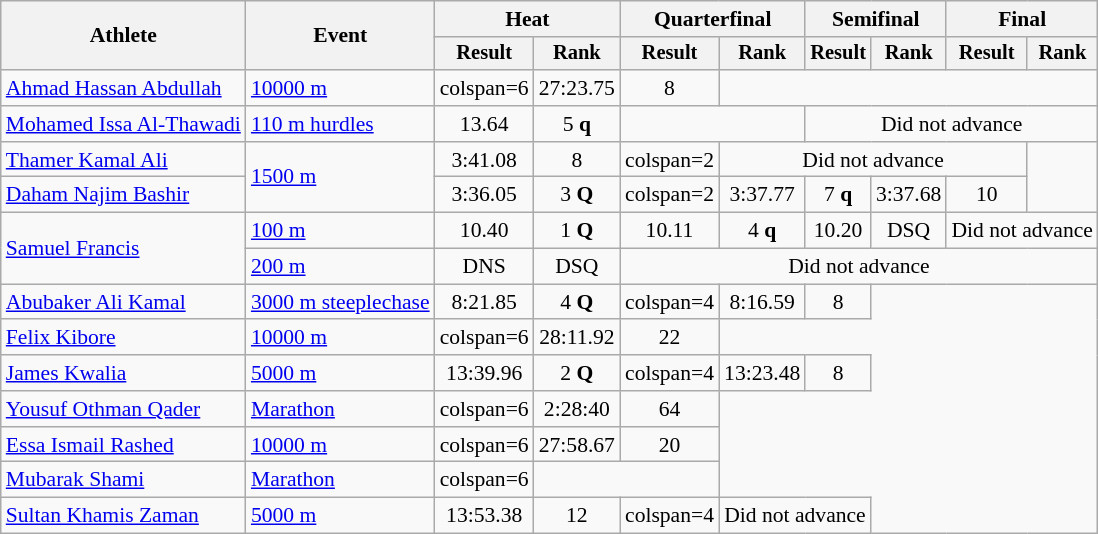<table class=wikitable style="font-size:90%">
<tr>
<th rowspan="2">Athlete</th>
<th rowspan="2">Event</th>
<th colspan="2">Heat</th>
<th colspan="2">Quarterfinal</th>
<th colspan="2">Semifinal</th>
<th colspan="2">Final</th>
</tr>
<tr style="font-size:95%">
<th>Result</th>
<th>Rank</th>
<th>Result</th>
<th>Rank</th>
<th>Result</th>
<th>Rank</th>
<th>Result</th>
<th>Rank</th>
</tr>
<tr align=center>
<td align=left><a href='#'>Ahmad Hassan Abdullah</a></td>
<td align=left><a href='#'>10000 m</a></td>
<td>colspan=6 </td>
<td>27:23.75</td>
<td>8</td>
</tr>
<tr align=center>
<td align=left><a href='#'>Mohamed Issa Al-Thawadi</a></td>
<td align=left><a href='#'>110 m hurdles</a></td>
<td>13.64</td>
<td>5 <strong>q</strong></td>
<td colspan=2></td>
<td colspan=4>Did not advance</td>
</tr>
<tr align=center>
<td align=left><a href='#'>Thamer Kamal Ali</a></td>
<td align=left rowspan=2><a href='#'>1500 m</a></td>
<td>3:41.08</td>
<td>8</td>
<td>colspan=2 </td>
<td colspan=4>Did not advance</td>
</tr>
<tr align=center>
<td align=left><a href='#'>Daham Najim Bashir</a></td>
<td>3:36.05</td>
<td>3 <strong>Q</strong></td>
<td>colspan=2 </td>
<td>3:37.77</td>
<td>7 <strong>q</strong></td>
<td>3:37.68</td>
<td>10</td>
</tr>
<tr align=center>
<td align=left rowspan=2><a href='#'>Samuel Francis</a></td>
<td align=left><a href='#'>100 m</a></td>
<td>10.40</td>
<td>1 <strong>Q</strong></td>
<td>10.11</td>
<td>4 <strong>q</strong></td>
<td>10.20</td>
<td>DSQ</td>
<td colspan=2>Did not advance</td>
</tr>
<tr align=center>
<td align=left><a href='#'>200 m</a></td>
<td>DNS</td>
<td>DSQ</td>
<td colspan=6>Did not advance</td>
</tr>
<tr align=center>
<td align=left><a href='#'>Abubaker Ali Kamal</a></td>
<td align=left><a href='#'>3000 m steeplechase</a></td>
<td>8:21.85</td>
<td>4 <strong>Q</strong></td>
<td>colspan=4 </td>
<td>8:16.59</td>
<td>8</td>
</tr>
<tr align=center>
<td align=left><a href='#'>Felix Kibore</a></td>
<td align=left><a href='#'>10000 m</a></td>
<td>colspan=6 </td>
<td>28:11.92</td>
<td>22</td>
</tr>
<tr align=center>
<td align=left><a href='#'>James Kwalia</a></td>
<td align=left><a href='#'>5000 m</a></td>
<td>13:39.96</td>
<td>2 <strong>Q</strong></td>
<td>colspan=4 </td>
<td>13:23.48</td>
<td>8</td>
</tr>
<tr align=center>
<td align=left><a href='#'>Yousuf Othman Qader</a></td>
<td align=left><a href='#'>Marathon</a></td>
<td>colspan=6 </td>
<td>2:28:40</td>
<td>64</td>
</tr>
<tr align=center>
<td align=left><a href='#'>Essa Ismail Rashed</a></td>
<td align=left><a href='#'>10000 m</a></td>
<td>colspan=6 </td>
<td>27:58.67</td>
<td>20</td>
</tr>
<tr align=center>
<td align=left><a href='#'>Mubarak Shami</a></td>
<td align=left><a href='#'>Marathon</a></td>
<td>colspan=6 </td>
<td colspan=2></td>
</tr>
<tr align=center>
<td align=left><a href='#'>Sultan Khamis Zaman</a></td>
<td align=left><a href='#'>5000 m</a></td>
<td>13:53.38</td>
<td>12</td>
<td>colspan=4 </td>
<td colspan=2>Did not advance</td>
</tr>
</table>
